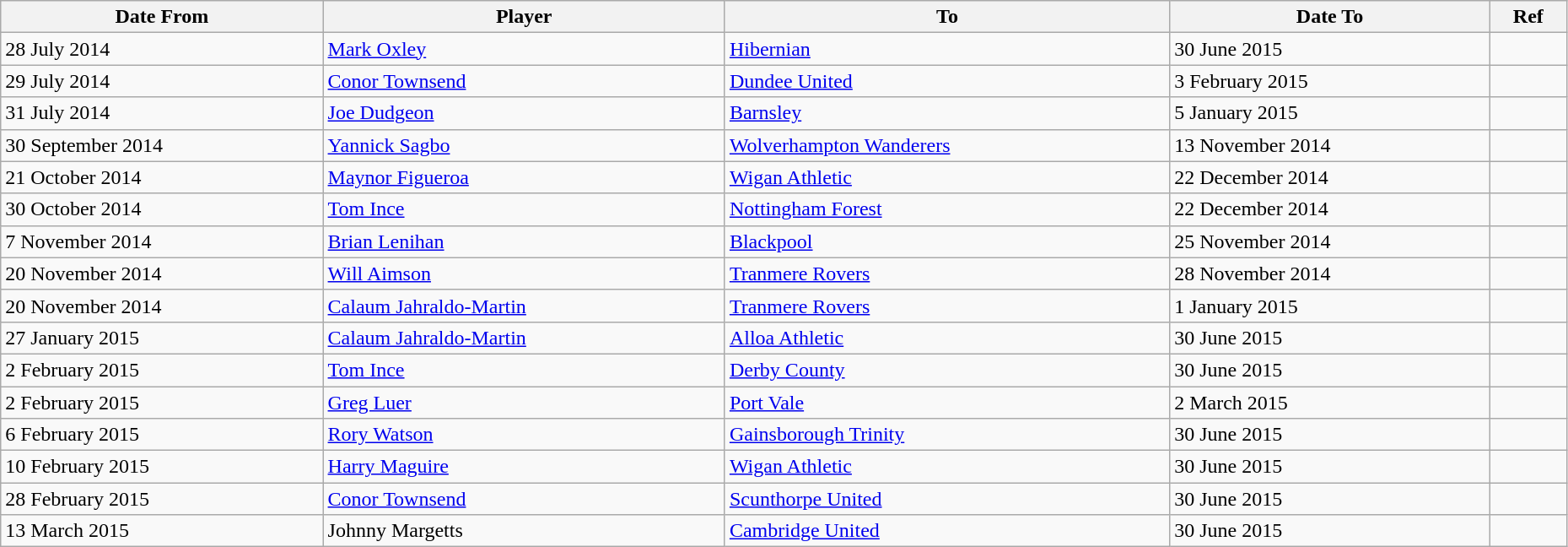<table class="wikitable" style="text-align:center; font-size:95&;width:98%; text-align:left">
<tr>
<th>Date From</th>
<th>Player</th>
<th>To</th>
<th>Date To</th>
<th>Ref</th>
</tr>
<tr>
<td>28 July 2014</td>
<td> <a href='#'>Mark Oxley</a></td>
<td> <a href='#'>Hibernian</a></td>
<td>30 June 2015</td>
<td></td>
</tr>
<tr>
<td>29 July 2014</td>
<td> <a href='#'>Conor Townsend</a></td>
<td> <a href='#'>Dundee United</a></td>
<td>3 February 2015</td>
<td></td>
</tr>
<tr>
<td>31 July 2014</td>
<td> <a href='#'>Joe Dudgeon</a></td>
<td> <a href='#'>Barnsley</a></td>
<td>5 January 2015</td>
<td></td>
</tr>
<tr>
<td>30 September 2014</td>
<td> <a href='#'>Yannick Sagbo</a></td>
<td> <a href='#'>Wolverhampton Wanderers</a></td>
<td>13 November 2014</td>
<td></td>
</tr>
<tr>
<td>21 October 2014</td>
<td> <a href='#'>Maynor Figueroa</a></td>
<td> <a href='#'>Wigan Athletic</a></td>
<td>22 December 2014</td>
<td></td>
</tr>
<tr>
<td>30 October 2014</td>
<td> <a href='#'>Tom Ince</a></td>
<td> <a href='#'>Nottingham Forest</a></td>
<td>22 December 2014</td>
<td></td>
</tr>
<tr>
<td>7 November 2014</td>
<td> <a href='#'>Brian Lenihan</a></td>
<td> <a href='#'>Blackpool</a></td>
<td>25 November 2014</td>
<td></td>
</tr>
<tr>
<td>20 November 2014</td>
<td> <a href='#'>Will Aimson</a></td>
<td> <a href='#'>Tranmere Rovers</a></td>
<td>28 November 2014</td>
<td></td>
</tr>
<tr>
<td>20 November 2014</td>
<td> <a href='#'>Calaum Jahraldo-Martin</a></td>
<td> <a href='#'>Tranmere Rovers</a></td>
<td>1 January 2015</td>
<td></td>
</tr>
<tr>
<td>27 January 2015</td>
<td> <a href='#'>Calaum Jahraldo-Martin</a></td>
<td> <a href='#'>Alloa Athletic</a></td>
<td>30 June 2015</td>
<td></td>
</tr>
<tr>
<td>2 February 2015</td>
<td> <a href='#'>Tom Ince</a></td>
<td> <a href='#'>Derby County</a></td>
<td>30 June 2015</td>
<td></td>
</tr>
<tr>
<td>2 February 2015</td>
<td> <a href='#'>Greg Luer</a></td>
<td> <a href='#'>Port Vale</a></td>
<td>2 March 2015</td>
<td></td>
</tr>
<tr>
<td>6 February 2015</td>
<td> <a href='#'>Rory Watson</a></td>
<td> <a href='#'>Gainsborough Trinity</a></td>
<td>30 June 2015</td>
<td></td>
</tr>
<tr>
<td>10 February 2015</td>
<td> <a href='#'>Harry Maguire</a></td>
<td> <a href='#'>Wigan Athletic</a></td>
<td>30 June 2015</td>
<td></td>
</tr>
<tr>
<td>28 February 2015</td>
<td> <a href='#'>Conor Townsend</a></td>
<td> <a href='#'>Scunthorpe United</a></td>
<td>30 June 2015</td>
<td></td>
</tr>
<tr>
<td>13 March 2015</td>
<td> Johnny Margetts</td>
<td> <a href='#'>Cambridge United</a></td>
<td>30 June 2015</td>
<td></td>
</tr>
</table>
